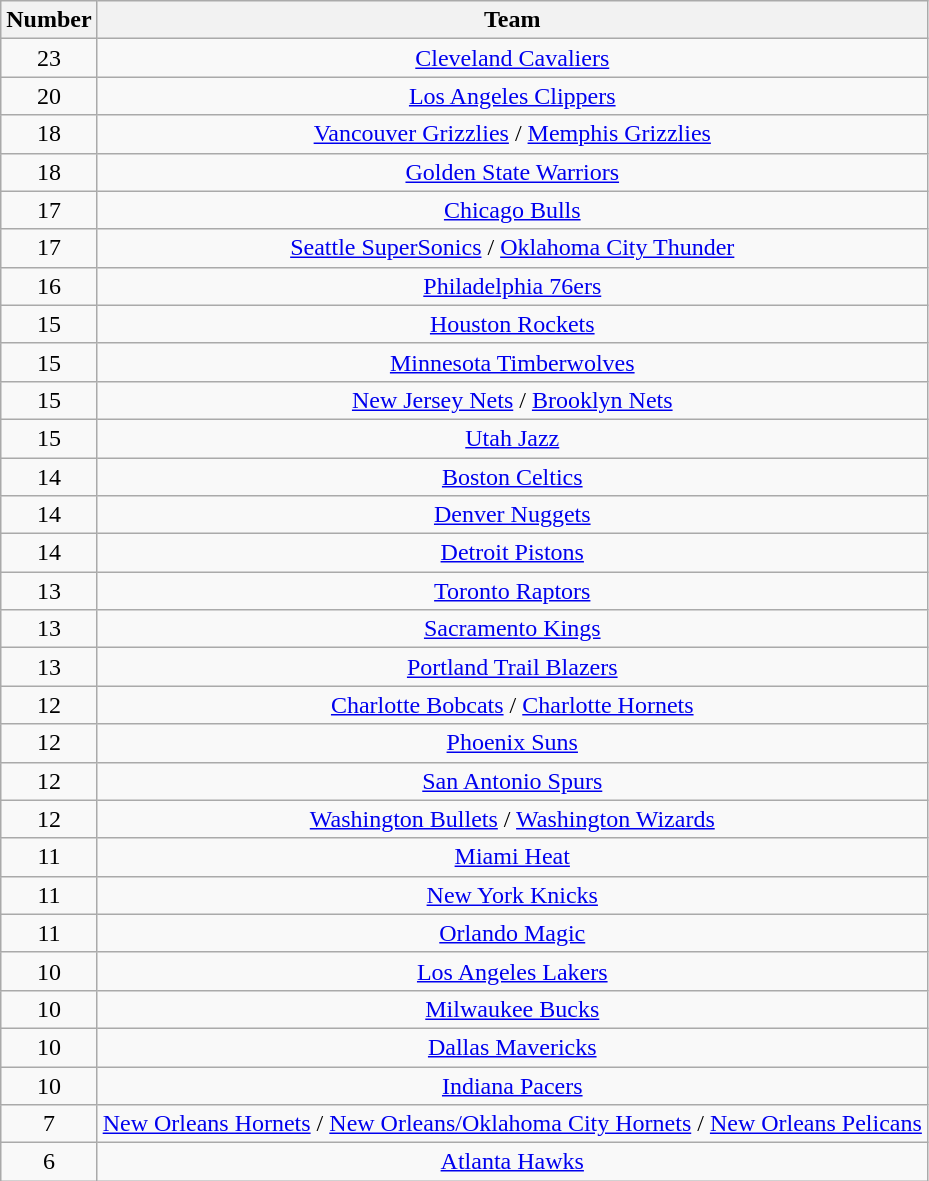<table class="wikitable sortable" style="text-align:center;">
<tr>
<th>Number</th>
<th>Team</th>
</tr>
<tr>
<td>23</td>
<td><a href='#'>Cleveland Cavaliers</a></td>
</tr>
<tr>
<td>20</td>
<td><a href='#'>Los Angeles Clippers</a></td>
</tr>
<tr>
<td>18</td>
<td><a href='#'>Vancouver Grizzlies</a> / <a href='#'>Memphis Grizzlies</a></td>
</tr>
<tr>
<td>18</td>
<td><a href='#'>Golden State Warriors</a></td>
</tr>
<tr>
<td>17</td>
<td><a href='#'>Chicago Bulls</a></td>
</tr>
<tr>
<td>17</td>
<td><a href='#'>Seattle SuperSonics</a> / <a href='#'>Oklahoma City Thunder</a></td>
</tr>
<tr>
<td>16</td>
<td><a href='#'>Philadelphia 76ers</a></td>
</tr>
<tr>
<td>15</td>
<td><a href='#'>Houston Rockets</a></td>
</tr>
<tr>
<td>15</td>
<td><a href='#'>Minnesota Timberwolves</a></td>
</tr>
<tr>
<td>15</td>
<td><a href='#'>New Jersey Nets</a> / <a href='#'>Brooklyn Nets</a></td>
</tr>
<tr>
<td>15</td>
<td><a href='#'>Utah Jazz</a></td>
</tr>
<tr>
<td>14</td>
<td><a href='#'>Boston Celtics</a></td>
</tr>
<tr>
<td>14</td>
<td><a href='#'>Denver Nuggets</a></td>
</tr>
<tr>
<td>14</td>
<td><a href='#'>Detroit Pistons</a></td>
</tr>
<tr>
<td>13</td>
<td><a href='#'>Toronto Raptors</a></td>
</tr>
<tr>
<td>13</td>
<td><a href='#'>Sacramento Kings</a></td>
</tr>
<tr>
<td>13</td>
<td><a href='#'>Portland Trail Blazers</a></td>
</tr>
<tr>
<td>12</td>
<td><a href='#'>Charlotte Bobcats</a> / <a href='#'>Charlotte Hornets</a></td>
</tr>
<tr>
<td>12</td>
<td><a href='#'>Phoenix Suns</a></td>
</tr>
<tr>
<td>12</td>
<td><a href='#'>San Antonio Spurs</a></td>
</tr>
<tr>
<td>12</td>
<td><a href='#'>Washington Bullets</a> / <a href='#'>Washington Wizards</a></td>
</tr>
<tr>
<td>11</td>
<td><a href='#'>Miami Heat</a></td>
</tr>
<tr>
<td>11</td>
<td><a href='#'>New York Knicks</a></td>
</tr>
<tr>
<td>11</td>
<td><a href='#'>Orlando Magic</a></td>
</tr>
<tr>
<td>10</td>
<td><a href='#'>Los Angeles Lakers</a></td>
</tr>
<tr>
<td>10</td>
<td><a href='#'>Milwaukee Bucks</a></td>
</tr>
<tr>
<td>10</td>
<td><a href='#'>Dallas Mavericks</a></td>
</tr>
<tr>
<td>10</td>
<td><a href='#'>Indiana Pacers</a></td>
</tr>
<tr>
<td>7</td>
<td><a href='#'>New Orleans Hornets</a> / <a href='#'>New Orleans/Oklahoma City Hornets</a> / <a href='#'>New Orleans Pelicans</a></td>
</tr>
<tr>
<td>6</td>
<td><a href='#'>Atlanta Hawks</a></td>
</tr>
</table>
